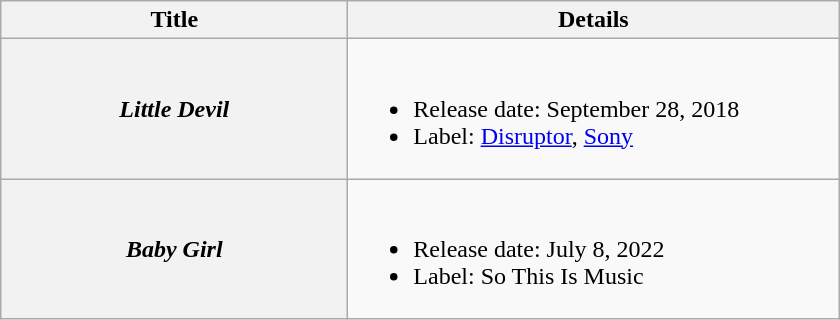<table class="wikitable plainrowheaders">
<tr>
<th style="width:14em;">Title</th>
<th style="width:20em;">Details</th>
</tr>
<tr>
<th scope="row"><em>Little Devil</em></th>
<td><br><ul><li>Release date: September 28, 2018</li><li>Label: <a href='#'>Disruptor</a>, <a href='#'>Sony</a></li></ul></td>
</tr>
<tr>
<th scope="row"><em>Baby Girl</em></th>
<td><br><ul><li>Release date: July 8, 2022</li><li>Label: So This Is Music</li></ul></td>
</tr>
</table>
